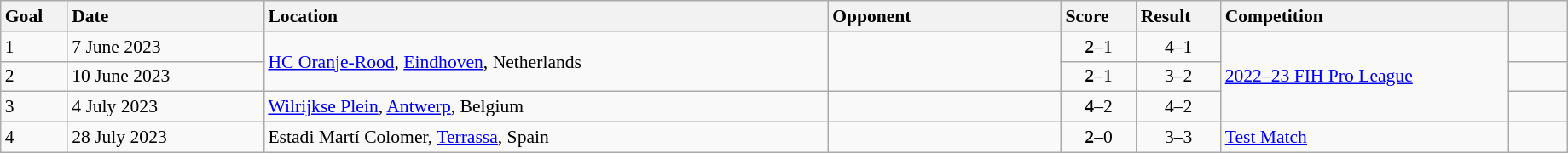<table class="wikitable sortable" style="font-size:90%" width=97%>
<tr>
<th style="width: 25px; text-align: left">Goal</th>
<th style="width: 100px; text-align: left">Date</th>
<th style="width: 300px; text-align: left">Location</th>
<th style="width: 120px; text-align: left">Opponent</th>
<th style="width: 30px; text-align: left">Score</th>
<th style="width: 30px; text-align: left">Result</th>
<th style="width: 150px; text-align: left">Competition</th>
<th style="width: 25px; text-align: left"></th>
</tr>
<tr>
<td>1</td>
<td>7 June 2023</td>
<td rowspan=2><a href='#'>HC Oranje-Rood</a>, <a href='#'>Eindhoven</a>, Netherlands</td>
<td rowspan=2></td>
<td align="center"><strong>2</strong>–1</td>
<td align="center">4–1</td>
<td rowspan=3><a href='#'>2022–23 FIH Pro League</a></td>
<td></td>
</tr>
<tr>
<td>2</td>
<td>10 June 2023</td>
<td align="center"><strong>2</strong>–1</td>
<td align="center">3–2</td>
<td></td>
</tr>
<tr>
<td>3</td>
<td>4 July 2023</td>
<td><a href='#'>Wilrijkse Plein</a>, <a href='#'>Antwerp</a>, Belgium</td>
<td></td>
<td align="center"><strong>4</strong>–2</td>
<td align="center">4–2</td>
<td></td>
</tr>
<tr>
<td>4</td>
<td>28 July 2023</td>
<td>Estadi Martí Colomer, <a href='#'>Terrassa</a>, Spain</td>
<td></td>
<td align="center"><strong>2</strong>–0</td>
<td align="center">3–3</td>
<td><a href='#'>Test Match</a></td>
<td></td>
</tr>
</table>
